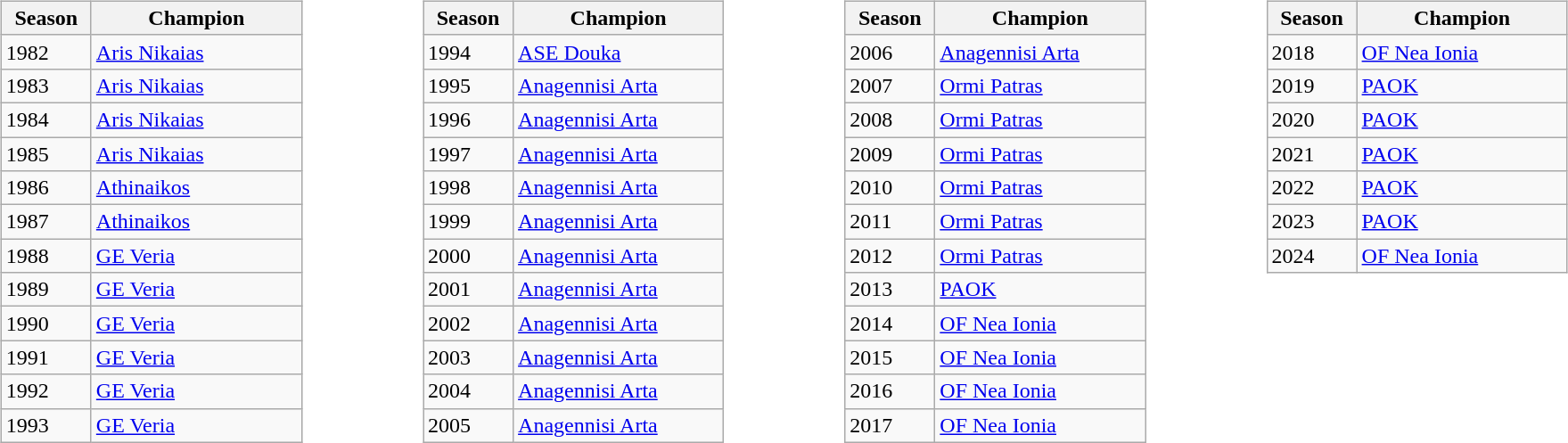<table>
<tr>
<td valign="top" width=20%><br><table class="wikitable" style="text-align:left;margin-left:1em;">
<tr>
<th width="60">Season</th>
<th width="150">Champion</th>
</tr>
<tr>
<td>1982</td>
<td><a href='#'>Aris Nikaias</a></td>
</tr>
<tr>
<td>1983</td>
<td><a href='#'>Aris Nikaias</a></td>
</tr>
<tr>
<td>1984</td>
<td><a href='#'>Aris Nikaias</a></td>
</tr>
<tr>
<td>1985</td>
<td><a href='#'>Aris Nikaias</a></td>
</tr>
<tr>
<td>1986</td>
<td><a href='#'>Athinaikos</a></td>
</tr>
<tr>
<td>1987</td>
<td><a href='#'>Athinaikos</a></td>
</tr>
<tr>
<td>1988</td>
<td><a href='#'>GE Veria</a></td>
</tr>
<tr>
<td>1989</td>
<td><a href='#'>GE Veria</a></td>
</tr>
<tr>
<td>1990</td>
<td><a href='#'>GE Veria</a></td>
</tr>
<tr>
<td>1991</td>
<td><a href='#'>GE Veria</a></td>
</tr>
<tr>
<td>1992</td>
<td><a href='#'>GE Veria</a></td>
</tr>
<tr>
<td>1993</td>
<td><a href='#'>GE Veria</a></td>
</tr>
</table>
</td>
<td valign="top" width=20%><br><table class="wikitable" style="text-align:left;margin-left:1em;">
<tr>
<th width="60">Season</th>
<th width="150">Champion</th>
</tr>
<tr>
<td>1994</td>
<td><a href='#'>ASE Douka</a></td>
</tr>
<tr>
<td>1995</td>
<td><a href='#'>Anagennisi Arta</a></td>
</tr>
<tr>
<td>1996</td>
<td><a href='#'>Anagennisi Arta</a></td>
</tr>
<tr>
<td>1997</td>
<td><a href='#'>Anagennisi Arta</a></td>
</tr>
<tr>
<td>1998</td>
<td><a href='#'>Anagennisi Arta</a></td>
</tr>
<tr>
<td>1999</td>
<td><a href='#'>Anagennisi Arta</a></td>
</tr>
<tr>
<td>2000</td>
<td><a href='#'>Anagennisi Arta</a></td>
</tr>
<tr>
<td>2001</td>
<td><a href='#'>Anagennisi Arta</a></td>
</tr>
<tr>
<td>2002</td>
<td><a href='#'>Anagennisi Arta</a></td>
</tr>
<tr>
<td>2003</td>
<td><a href='#'>Anagennisi Arta</a></td>
</tr>
<tr>
<td>2004</td>
<td><a href='#'>Anagennisi Arta</a></td>
</tr>
<tr>
<td>2005</td>
<td><a href='#'>Anagennisi Arta</a></td>
</tr>
</table>
</td>
<td valign="top" width=20%><br><table class="wikitable" style="text-align:left;margin-left:1em;">
<tr>
<th width="60">Season</th>
<th width="150">Champion</th>
</tr>
<tr>
<td>2006</td>
<td><a href='#'>Anagennisi Arta</a></td>
</tr>
<tr>
<td>2007</td>
<td><a href='#'>Ormi Patras</a></td>
</tr>
<tr>
<td>2008</td>
<td><a href='#'>Ormi Patras</a></td>
</tr>
<tr>
<td>2009</td>
<td><a href='#'>Ormi Patras</a></td>
</tr>
<tr>
<td>2010</td>
<td><a href='#'>Ormi Patras</a></td>
</tr>
<tr>
<td>2011</td>
<td><a href='#'>Ormi Patras</a></td>
</tr>
<tr>
<td>2012</td>
<td><a href='#'>Ormi Patras</a></td>
</tr>
<tr>
<td>2013</td>
<td><a href='#'>PAOK</a></td>
</tr>
<tr>
<td>2014</td>
<td><a href='#'>OF Nea Ionia</a></td>
</tr>
<tr>
<td>2015</td>
<td><a href='#'>OF Nea Ionia</a></td>
</tr>
<tr>
<td>2016</td>
<td><a href='#'>OF Nea Ionia</a></td>
</tr>
<tr>
<td>2017</td>
<td><a href='#'>OF Nea Ionia</a></td>
</tr>
</table>
</td>
<td valign="top" width=20%><br><table class="wikitable" style="text-align:left;margin-left:1em;">
<tr>
<th width="60">Season</th>
<th width="150">Champion</th>
</tr>
<tr>
<td>2018</td>
<td><a href='#'>OF Nea Ionia</a></td>
</tr>
<tr>
<td>2019</td>
<td><a href='#'>PAOK</a></td>
</tr>
<tr>
<td>2020</td>
<td><a href='#'>PAOK</a></td>
</tr>
<tr>
<td>2021</td>
<td><a href='#'>PAOK</a></td>
</tr>
<tr>
<td>2022</td>
<td><a href='#'>PAOK</a></td>
</tr>
<tr>
<td>2023</td>
<td><a href='#'>PAOK</a></td>
</tr>
<tr>
<td>2024</td>
<td><a href='#'>OF Nea Ionia</a></td>
</tr>
</table>
</td>
</tr>
</table>
